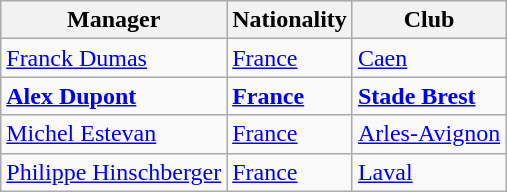<table class="wikitable">
<tr>
<th>Manager</th>
<th>Nationality</th>
<th>Club</th>
</tr>
<tr>
<td><a href='#'>Franck Dumas</a></td>
<td> <a href='#'>France</a></td>
<td><a href='#'>Caen</a></td>
</tr>
<tr>
<td><strong><a href='#'>Alex Dupont</a></strong></td>
<td><strong> <a href='#'>France</a></strong></td>
<td><strong><a href='#'>Stade Brest</a></strong></td>
</tr>
<tr>
<td><a href='#'>Michel Estevan</a></td>
<td> <a href='#'>France</a></td>
<td><a href='#'>Arles-Avignon</a></td>
</tr>
<tr>
<td><a href='#'>Philippe Hinschberger</a></td>
<td> <a href='#'>France</a></td>
<td><a href='#'>Laval</a></td>
</tr>
</table>
